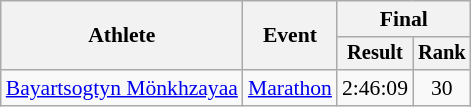<table class="wikitable" style="font-size:90%">
<tr>
<th rowspan="2">Athlete</th>
<th rowspan="2">Event</th>
<th colspan="2">Final</th>
</tr>
<tr style="font-size:95%">
<th>Result</th>
<th>Rank</th>
</tr>
<tr align=center>
<td align=left><a href='#'>Bayartsogtyn Mönkhzayaa</a></td>
<td align=left><a href='#'>Marathon</a></td>
<td>2:46:09</td>
<td>30</td>
</tr>
</table>
